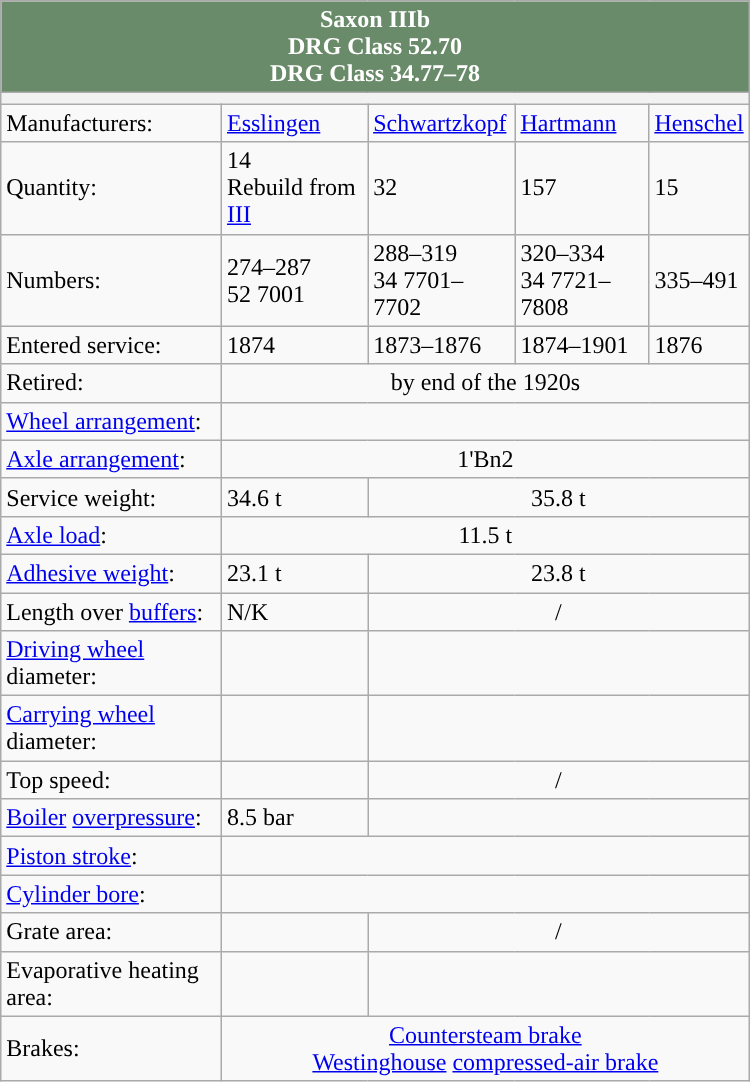<table class="wikitable float-right"  width="500" align="right">
<tr ->
<th colspan="5" style="color:white; background:#698B69"><strong>Saxon IIIb</strong> <br> DRG Class 52.70 <br> DRG Class 34.77–78</th>
</tr>
<tr>
<th colspan="5" align="centre"></th>
</tr>
<tr>
<td>Manufacturers:</td>
<td><a href='#'>Esslingen</a></td>
<td><a href='#'>Schwartzkopf</a></td>
<td><a href='#'>Hartmann</a></td>
<td><a href='#'>Henschel</a></td>
</tr>
<tr>
<td>Quantity:</td>
<td>14 <br> Rebuild from <a href='#'>III</a></td>
<td>32</td>
<td>157</td>
<td>15</td>
</tr>
<tr>
<td>Numbers:</td>
<td>274–287 <br> 52 7001</td>
<td>288–319 <br> 34 7701–7702</td>
<td>320–334 <br> 34 7721–7808</td>
<td>335–491 <br></td>
</tr>
<tr>
<td>Entered service:</td>
<td>1874</td>
<td>1873–1876</td>
<td>1874–1901</td>
<td>1876</td>
</tr>
<tr>
<td>Retired:</td>
<td colspan="4"align="center">by end of the 1920s</td>
</tr>
<tr>
<td><a href='#'>Wheel arrangement</a>:</td>
<td colspan="4" align="center"></td>
</tr>
<tr>
<td><a href='#'>Axle arrangement</a>:</td>
<td colspan="4" align="center">1'Bn2</td>
</tr>
<tr>
<td>Service weight:</td>
<td>34.6 t</td>
<td colspan="3" align="center">35.8 t</td>
</tr>
<tr>
<td><a href='#'>Axle load</a>:</td>
<td colspan="4" align="center">11.5 t</td>
</tr>
<tr>
<td><a href='#'>Adhesive weight</a>:</td>
<td>23.1 t</td>
<td colspan="3" align="center">23.8 t</td>
</tr>
<tr>
<td>Length over <a href='#'>buffers</a>:</td>
<td>N/K</td>
<td colspan="3" align="center"> / </td>
</tr>
<tr>
<td><a href='#'>Driving wheel</a> diameter:</td>
<td></td>
<td colspan="3" align="center"></td>
</tr>
<tr>
<td><a href='#'>Carrying wheel</a> diameter:</td>
<td></td>
<td colspan="3"align="center"></td>
</tr>
<tr>
<td>Top speed:</td>
<td></td>
<td colspan="3" align="center"> / </td>
</tr>
<tr>
<td><a href='#'>Boiler</a> <a href='#'>overpressure</a>:</td>
<td>8.5 bar</td>
<td colspan="3" align="center"></td>
</tr>
<tr>
<td><a href='#'>Piston stroke</a>:</td>
<td colspan="4"align="center"></td>
</tr>
<tr>
<td><a href='#'>Cylinder bore</a>:</td>
<td colspan="4" align="center"></td>
</tr>
<tr>
<td>Grate area:</td>
<td></td>
<td colspan="3"align="center"> / </td>
</tr>
<tr>
<td>Evaporative heating area:</td>
<td></td>
<td colspan="3" align="center"></td>
</tr>
<tr>
<td>Brakes:</td>
<td colspan="4" align="center"><a href='#'>Countersteam brake</a><br><a href='#'>Westinghouse</a> <a href='#'>compressed-air brake</a></td>
</tr>
</table>
